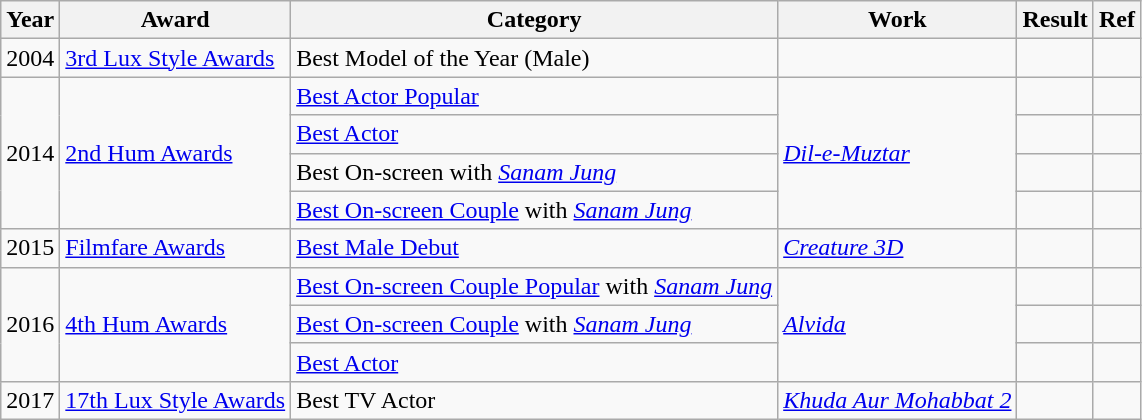<table class="wikitable style">
<tr>
<th>Year</th>
<th>Award</th>
<th>Category</th>
<th>Work</th>
<th>Result</th>
<th>Ref</th>
</tr>
<tr>
<td>2004</td>
<td><a href='#'>3rd Lux Style Awards</a></td>
<td>Best Model of the Year (Male)</td>
<td></td>
<td></td>
<td></td>
</tr>
<tr>
<td rowspan="4">2014</td>
<td rowspan="4"><a href='#'>2nd Hum Awards</a></td>
<td><a href='#'>Best Actor Popular</a></td>
<td rowspan="4"><em><a href='#'>Dil-e-Muztar</a></em></td>
<td></td>
<td></td>
</tr>
<tr>
<td><a href='#'>Best Actor</a></td>
<td></td>
<td></td>
</tr>
<tr>
<td [[Hum Award for Best Onscreen Couple Popular>Best On-screen  with <em><a href='#'>Sanam Jung</a></em></td>
<td></td>
<td></td>
</tr>
<tr>
<td><a href='#'>Best On-screen Couple</a> with <em><a href='#'>Sanam Jung</a></em></td>
<td></td>
<td></td>
</tr>
<tr>
<td>2015</td>
<td><a href='#'>Filmfare Awards</a></td>
<td><a href='#'>Best Male Debut</a></td>
<td><em><a href='#'>Creature 3D</a></em></td>
<td></td>
<td></td>
</tr>
<tr>
<td rowspan="3">2016</td>
<td rowspan="3"><a href='#'>4th Hum Awards</a></td>
<td><a href='#'>Best On-screen Couple Popular</a> with  <em><a href='#'>Sanam Jung</a></em></td>
<td rowspan="3"><em><a href='#'>Alvida</a></em></td>
<td></td>
<td></td>
</tr>
<tr>
<td><a href='#'>Best On-screen Couple</a> with <em><a href='#'>Sanam Jung</a></em></td>
<td></td>
<td></td>
</tr>
<tr>
<td><a href='#'>Best Actor</a></td>
<td></td>
<td></td>
</tr>
<tr>
<td>2017</td>
<td><a href='#'>17th Lux Style Awards</a></td>
<td>Best TV Actor</td>
<td><em><a href='#'>Khuda Aur Mohabbat 2</a></em></td>
<td></td>
<td></td>
</tr>
</table>
